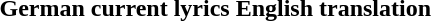<table>
<tr>
<th>German current lyrics</th>
<th>English translation</th>
</tr>
<tr>
<td></td>
<td></td>
</tr>
</table>
